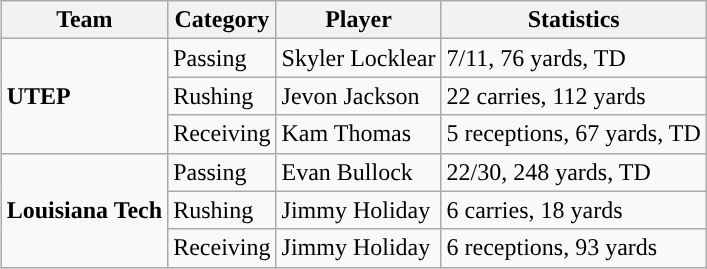<table class="wikitable" style="float: right;">
<tr>
<th>Team</th>
<th>Category</th>
<th>Player</th>
<th>Statistics</th>
</tr>
<tr>
<td rowspan=3><strong>UTEP</strong></td>
<td>Passing</td>
<td>Skyler Locklear</td>
<td>7/11, 76 yards, TD</td>
</tr>
<tr>
<td>Rushing</td>
<td>Jevon Jackson</td>
<td>22 carries, 112 yards</td>
</tr>
<tr>
<td>Receiving</td>
<td>Kam Thomas</td>
<td>5 receptions, 67 yards, TD</td>
</tr>
<tr>
<td rowspan=3><strong>Louisiana Tech</strong></td>
<td>Passing</td>
<td>Evan Bullock</td>
<td>22/30, 248 yards, TD</td>
</tr>
<tr>
<td>Rushing</td>
<td>Jimmy Holiday</td>
<td>6 carries, 18 yards</td>
</tr>
<tr>
<td>Receiving</td>
<td>Jimmy Holiday</td>
<td>6 receptions, 93 yards</td>
</tr>
</table>
